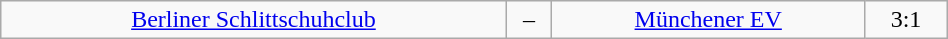<table class="wikitable" width="50%">
<tr align="center">
<td><a href='#'>Berliner Schlittschuhclub</a></td>
<td>–</td>
<td><a href='#'>Münchener EV</a></td>
<td>3:1</td>
</tr>
</table>
